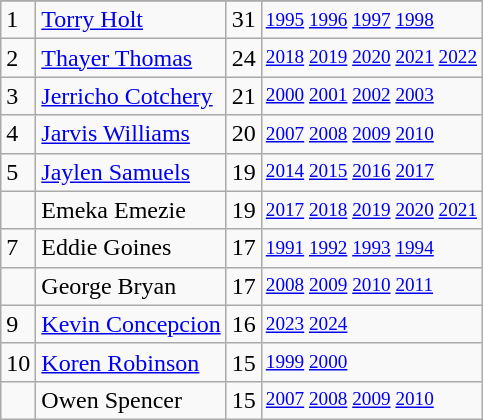<table class="wikitable">
<tr>
</tr>
<tr>
<td>1</td>
<td><a href='#'>Torry Holt</a></td>
<td>31</td>
<td style="font-size:80%;"><a href='#'>1995</a> <a href='#'>1996</a> <a href='#'>1997</a> <a href='#'>1998</a></td>
</tr>
<tr>
<td>2</td>
<td><a href='#'>Thayer Thomas</a></td>
<td>24</td>
<td style="font-size:80%;"><a href='#'>2018</a> <a href='#'>2019</a> <a href='#'>2020</a> <a href='#'>2021</a> <a href='#'>2022</a></td>
</tr>
<tr>
<td>3</td>
<td><a href='#'>Jerricho Cotchery</a></td>
<td>21</td>
<td style="font-size:80%;"><a href='#'>2000</a> <a href='#'>2001</a> <a href='#'>2002</a> <a href='#'>2003</a></td>
</tr>
<tr>
<td>4</td>
<td><a href='#'>Jarvis Williams</a></td>
<td>20</td>
<td style="font-size:80%;"><a href='#'>2007</a> <a href='#'>2008</a> <a href='#'>2009</a> <a href='#'>2010</a></td>
</tr>
<tr>
<td>5</td>
<td><a href='#'>Jaylen Samuels</a></td>
<td>19</td>
<td style="font-size:80%;"><a href='#'>2014</a> <a href='#'>2015</a> <a href='#'>2016</a> <a href='#'>2017</a></td>
</tr>
<tr>
<td></td>
<td>Emeka Emezie</td>
<td>19</td>
<td style="font-size:80%;"><a href='#'>2017</a> <a href='#'>2018</a> <a href='#'>2019</a> <a href='#'>2020</a> <a href='#'>2021</a></td>
</tr>
<tr>
<td>7</td>
<td>Eddie Goines</td>
<td>17</td>
<td style="font-size:80%;"><a href='#'>1991</a> <a href='#'>1992</a> <a href='#'>1993</a> <a href='#'>1994</a></td>
</tr>
<tr>
<td></td>
<td>George Bryan</td>
<td>17</td>
<td style="font-size:80%;"><a href='#'>2008</a> <a href='#'>2009</a> <a href='#'>2010</a> <a href='#'>2011</a></td>
</tr>
<tr>
<td>9</td>
<td><a href='#'>Kevin Concepcion</a></td>
<td>16</td>
<td style="font-size:80%;"><a href='#'>2023</a> <a href='#'>2024</a></td>
</tr>
<tr>
<td>10</td>
<td><a href='#'>Koren Robinson</a></td>
<td>15</td>
<td style="font-size:80%;"><a href='#'>1999</a> <a href='#'>2000</a></td>
</tr>
<tr>
<td></td>
<td>Owen Spencer</td>
<td>15</td>
<td style="font-size:80%;"><a href='#'>2007</a> <a href='#'>2008</a> <a href='#'>2009</a> <a href='#'>2010</a></td>
</tr>
</table>
